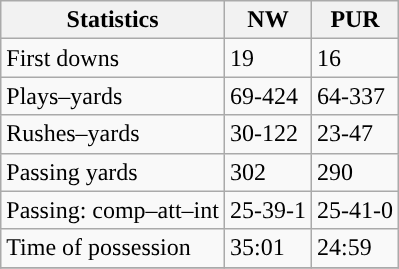<table class="wikitable" style="float: left;">
<tr>
<th>Statistics</th>
<th>NW</th>
<th>PUR</th>
</tr>
<tr>
<td>First downs</td>
<td>19</td>
<td>16</td>
</tr>
<tr>
<td>Plays–yards</td>
<td>69-424</td>
<td>64-337</td>
</tr>
<tr>
<td>Rushes–yards</td>
<td>30-122</td>
<td>23-47</td>
</tr>
<tr>
<td>Passing yards</td>
<td>302</td>
<td>290</td>
</tr>
<tr>
<td>Passing: comp–att–int</td>
<td>25-39-1</td>
<td>25-41-0</td>
</tr>
<tr>
<td>Time of possession</td>
<td>35:01</td>
<td>24:59</td>
</tr>
<tr>
</tr>
</table>
